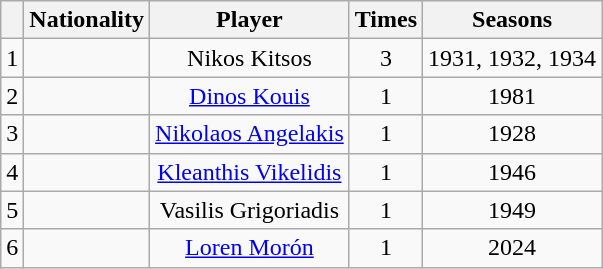<table class="wikitable" style="text-align:center;margin-left:1em">
<tr>
<th></th>
<th>Nationality</th>
<th>Player</th>
<th>Times</th>
<th>Seasons</th>
</tr>
<tr>
<td>1</td>
<td></td>
<td>Nikos Kitsos</td>
<td align="center" 1>3</td>
<td>1931, 1932, 1934</td>
</tr>
<tr>
<td>2</td>
<td></td>
<td><a href='#'>Dinos Kouis</a></td>
<td align="center" 1>1</td>
<td>1981</td>
</tr>
<tr>
<td>3</td>
<td></td>
<td><a href='#'>Nikolaos Angelakis</a></td>
<td align="center" 1>1</td>
<td>1928</td>
</tr>
<tr>
<td>4</td>
<td></td>
<td><a href='#'>Kleanthis Vikelidis</a></td>
<td align="center" 1>1</td>
<td>1946</td>
</tr>
<tr>
<td>5</td>
<td></td>
<td>Vasilis Grigoriadis</td>
<td align="center" 1>1</td>
<td>1949</td>
</tr>
<tr>
<td>6</td>
<td></td>
<td><a href='#'>Loren Morón</a></td>
<td align="center" 1>1</td>
<td>2024</td>
</tr>
</table>
